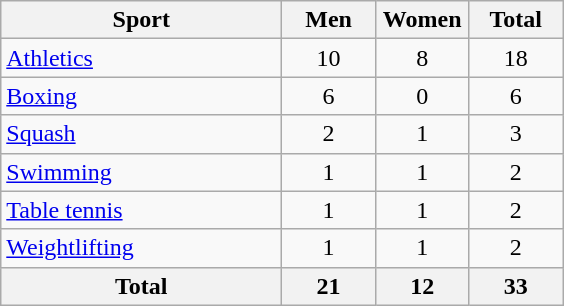<table class="wikitable sortable" style="text-align:center;">
<tr>
<th width=180>Sport</th>
<th width=55>Men</th>
<th width=55>Women</th>
<th width=55>Total</th>
</tr>
<tr>
<td align=left><a href='#'>Athletics</a></td>
<td>10</td>
<td>8</td>
<td>18</td>
</tr>
<tr>
<td align=left><a href='#'>Boxing</a></td>
<td>6</td>
<td>0</td>
<td>6</td>
</tr>
<tr>
<td align=left><a href='#'>Squash</a></td>
<td>2</td>
<td>1</td>
<td>3</td>
</tr>
<tr>
<td align=left><a href='#'>Swimming</a></td>
<td>1</td>
<td>1</td>
<td>2</td>
</tr>
<tr>
<td align=left><a href='#'>Table tennis</a></td>
<td>1</td>
<td>1</td>
<td>2</td>
</tr>
<tr>
<td align=left><a href='#'>Weightlifting</a></td>
<td>1</td>
<td>1</td>
<td>2</td>
</tr>
<tr>
<th>Total</th>
<th>21</th>
<th>12</th>
<th>33</th>
</tr>
</table>
